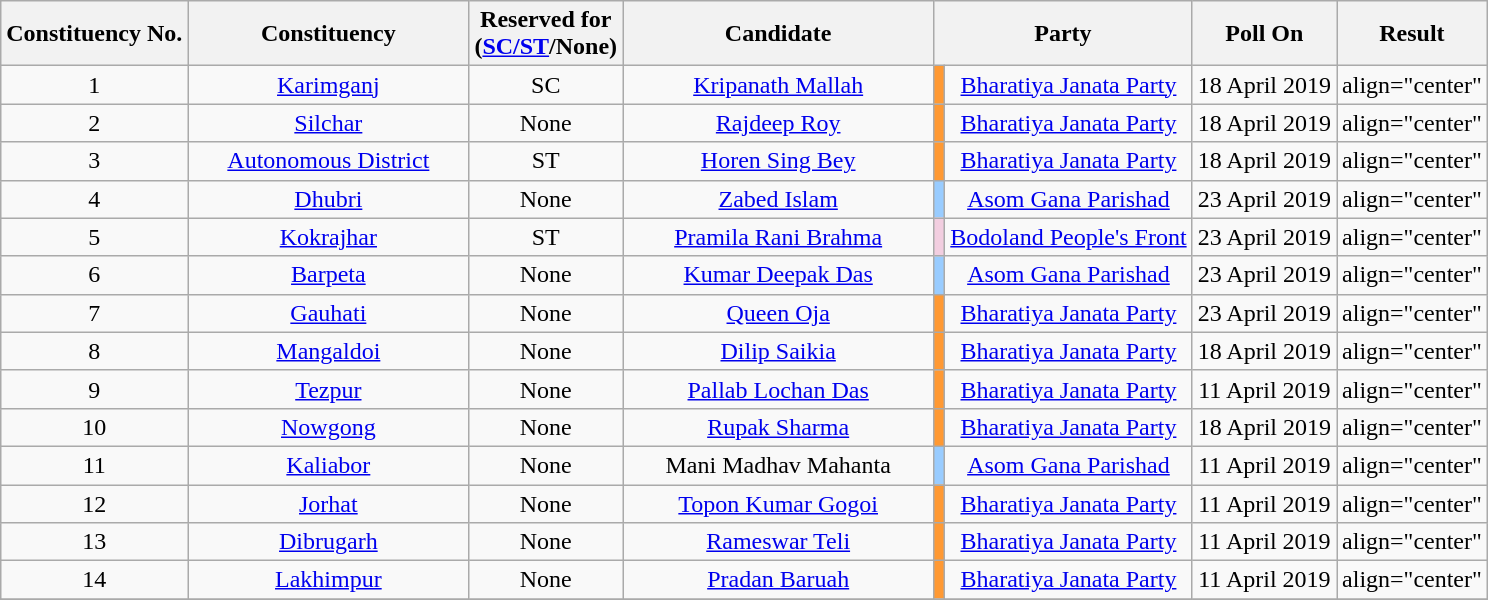<table class="wikitable sortable" style="text-align:center;">
<tr>
<th>Constituency No.</th>
<th style="width:180px;">Constituency</th>
<th>Reserved for<br>(<a href='#'>SC/ST</a>/None)</th>
<th style="width:200px;">Candidate</th>
<th colspan="2">Party</th>
<th>Poll On</th>
<th>Result</th>
</tr>
<tr>
<td align="center">1</td>
<td><a href='#'>Karimganj</a></td>
<td align="center">SC</td>
<td><a href='#'>Kripanath Mallah</a></td>
<td bgcolor=#FF9933></td>
<td><a href='#'>Bharatiya Janata Party</a></td>
<td align="center">18 April 2019</td>
<td>align="center" </td>
</tr>
<tr>
<td align="center">2</td>
<td><a href='#'>Silchar</a></td>
<td align="center">None</td>
<td><a href='#'>Rajdeep Roy</a></td>
<td bgcolor=#FF9933></td>
<td><a href='#'>Bharatiya Janata Party</a></td>
<td align="center">18 April 2019</td>
<td>align="center" </td>
</tr>
<tr>
<td align="center">3</td>
<td><a href='#'>Autonomous District</a></td>
<td align="center">ST</td>
<td><a href='#'>Horen Sing Bey</a></td>
<td bgcolor=#FF9933></td>
<td><a href='#'>Bharatiya Janata Party</a></td>
<td align="center">18 April 2019</td>
<td>align="center" </td>
</tr>
<tr>
<td align="center">4</td>
<td><a href='#'>Dhubri</a></td>
<td align="center">None</td>
<td><a href='#'>Zabed Islam</a></td>
<td bgcolor=#99CCFF></td>
<td><a href='#'>Asom Gana Parishad</a></td>
<td align="center">23 April 2019</td>
<td>align="center" </td>
</tr>
<tr>
<td align="center">5</td>
<td><a href='#'>Kokrajhar</a></td>
<td align="center">ST</td>
<td><a href='#'>Pramila Rani Brahma</a></td>
<td bgcolor=#F2CEE0></td>
<td><a href='#'>Bodoland People's Front</a></td>
<td align="center">23 April 2019</td>
<td>align="center" </td>
</tr>
<tr>
<td align="center">6</td>
<td><a href='#'>Barpeta</a></td>
<td align="center">None</td>
<td><a href='#'>Kumar Deepak Das</a></td>
<td bgcolor=#99CCFF></td>
<td><a href='#'>Asom Gana Parishad</a></td>
<td align="center">23 April 2019</td>
<td>align="center" </td>
</tr>
<tr>
<td align="center">7</td>
<td><a href='#'>Gauhati</a></td>
<td align="center">None</td>
<td><a href='#'>Queen Oja</a></td>
<td bgcolor=#FF9933></td>
<td><a href='#'>Bharatiya Janata Party</a></td>
<td align="center">23 April 2019</td>
<td>align="center" </td>
</tr>
<tr>
<td align="center">8</td>
<td><a href='#'>Mangaldoi</a></td>
<td align="center">None</td>
<td><a href='#'>Dilip Saikia</a></td>
<td bgcolor=#FF9933></td>
<td><a href='#'>Bharatiya Janata Party</a></td>
<td align="center">18 April 2019</td>
<td>align="center" </td>
</tr>
<tr>
<td align="center">9</td>
<td><a href='#'>Tezpur</a></td>
<td align="center">None</td>
<td><a href='#'>Pallab Lochan Das</a></td>
<td bgcolor=#FF9933></td>
<td><a href='#'>Bharatiya Janata Party</a></td>
<td align="center">11 April 2019</td>
<td>align="center" </td>
</tr>
<tr>
<td align="center">10</td>
<td><a href='#'>Nowgong</a></td>
<td align="center">None</td>
<td><a href='#'>Rupak Sharma</a></td>
<td bgcolor=#FF9933></td>
<td><a href='#'>Bharatiya Janata Party</a></td>
<td align="center">18 April 2019</td>
<td>align="center" </td>
</tr>
<tr>
<td align="center">11</td>
<td><a href='#'>Kaliabor</a></td>
<td align="center">None</td>
<td>Mani Madhav Mahanta</td>
<td bgcolor=#99CCFF></td>
<td><a href='#'>Asom Gana Parishad</a></td>
<td align="center">11 April 2019</td>
<td>align="center" </td>
</tr>
<tr>
<td align="center">12</td>
<td><a href='#'>Jorhat</a></td>
<td align="center">None</td>
<td><a href='#'>Topon Kumar Gogoi</a></td>
<td bgcolor=#FF9933></td>
<td><a href='#'>Bharatiya Janata Party</a></td>
<td align="center">11 April 2019</td>
<td>align="center" </td>
</tr>
<tr>
<td align="center">13</td>
<td><a href='#'>Dibrugarh</a></td>
<td align="center">None</td>
<td><a href='#'>Rameswar Teli</a></td>
<td bgcolor=#FF9933></td>
<td><a href='#'>Bharatiya Janata Party</a></td>
<td align="center">11 April 2019</td>
<td>align="center" </td>
</tr>
<tr>
<td align="center">14</td>
<td><a href='#'>Lakhimpur</a></td>
<td align="center">None</td>
<td><a href='#'>Pradan Baruah</a></td>
<td bgcolor=#FF9933></td>
<td><a href='#'>Bharatiya Janata Party</a></td>
<td align="center">11 April 2019</td>
<td>align="center" </td>
</tr>
<tr>
</tr>
</table>
